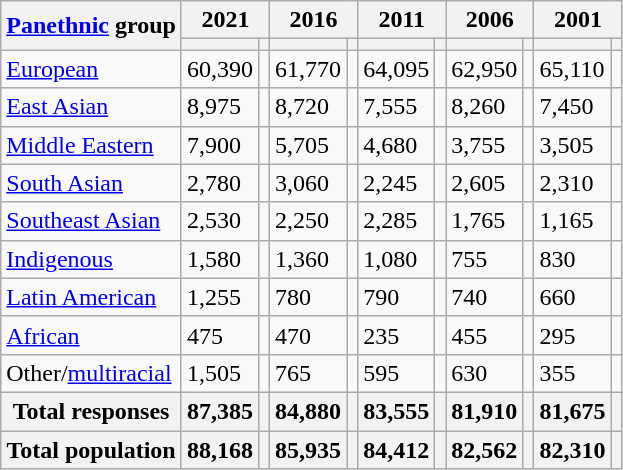<table class="wikitable mw-datatable">
<tr>
<th rowspan="2"><a href='#'>Panethnic</a> group</th>
<th colspan="2">2021</th>
<th colspan="2">2016</th>
<th colspan="2">2011</th>
<th colspan="2">2006</th>
<th colspan="2">2001</th>
</tr>
<tr>
<th><a href='#'></a></th>
<th></th>
<th></th>
<th></th>
<th></th>
<th></th>
<th></th>
<th></th>
<th></th>
<th></th>
</tr>
<tr>
<td><a href='#'>European</a></td>
<td>60,390</td>
<td></td>
<td>61,770</td>
<td></td>
<td>64,095</td>
<td></td>
<td>62,950</td>
<td></td>
<td>65,110</td>
<td></td>
</tr>
<tr>
<td><a href='#'>East Asian</a></td>
<td>8,975</td>
<td></td>
<td>8,720</td>
<td></td>
<td>7,555</td>
<td></td>
<td>8,260</td>
<td></td>
<td>7,450</td>
<td></td>
</tr>
<tr>
<td><a href='#'>Middle Eastern</a></td>
<td>7,900</td>
<td></td>
<td>5,705</td>
<td></td>
<td>4,680</td>
<td></td>
<td>3,755</td>
<td></td>
<td>3,505</td>
<td></td>
</tr>
<tr>
<td><a href='#'>South Asian</a></td>
<td>2,780</td>
<td></td>
<td>3,060</td>
<td></td>
<td>2,245</td>
<td></td>
<td>2,605</td>
<td></td>
<td>2,310</td>
<td></td>
</tr>
<tr>
<td><a href='#'>Southeast Asian</a></td>
<td>2,530</td>
<td></td>
<td>2,250</td>
<td></td>
<td>2,285</td>
<td></td>
<td>1,765</td>
<td></td>
<td>1,165</td>
<td></td>
</tr>
<tr>
<td><a href='#'>Indigenous</a></td>
<td>1,580</td>
<td></td>
<td>1,360</td>
<td></td>
<td>1,080</td>
<td></td>
<td>755</td>
<td></td>
<td>830</td>
<td></td>
</tr>
<tr>
<td><a href='#'>Latin American</a></td>
<td>1,255</td>
<td></td>
<td>780</td>
<td></td>
<td>790</td>
<td></td>
<td>740</td>
<td></td>
<td>660</td>
<td></td>
</tr>
<tr>
<td><a href='#'>African</a></td>
<td>475</td>
<td></td>
<td>470</td>
<td></td>
<td>235</td>
<td></td>
<td>455</td>
<td></td>
<td>295</td>
<td></td>
</tr>
<tr>
<td>Other/<a href='#'>multiracial</a></td>
<td>1,505</td>
<td></td>
<td>765</td>
<td></td>
<td>595</td>
<td></td>
<td>630</td>
<td></td>
<td>355</td>
<td></td>
</tr>
<tr>
<th>Total responses</th>
<th>87,385</th>
<th></th>
<th>84,880</th>
<th></th>
<th>83,555</th>
<th></th>
<th>81,910</th>
<th></th>
<th>81,675</th>
<th></th>
</tr>
<tr>
<th>Total population</th>
<th>88,168</th>
<th></th>
<th>85,935</th>
<th></th>
<th>84,412</th>
<th></th>
<th>82,562</th>
<th></th>
<th>82,310</th>
<th></th>
</tr>
</table>
